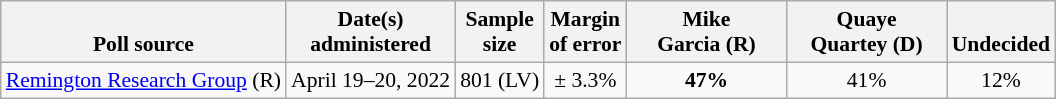<table class="wikitable" style="font-size:90%;text-align:center;">
<tr valign=bottom>
<th>Poll source</th>
<th>Date(s)<br>administered</th>
<th>Sample<br>size</th>
<th>Margin<br>of error</th>
<th style="width:100px;">Mike<br>Garcia (R)</th>
<th style="width:100px;">Quaye<br>Quartey (D)</th>
<th>Undecided</th>
</tr>
<tr>
<td style="text-align:left;"><a href='#'>Remington Research Group</a> (R)</td>
<td>April 19–20, 2022</td>
<td>801 (LV)</td>
<td>± 3.3%</td>
<td><strong>47%</strong></td>
<td>41%</td>
<td>12%</td>
</tr>
</table>
